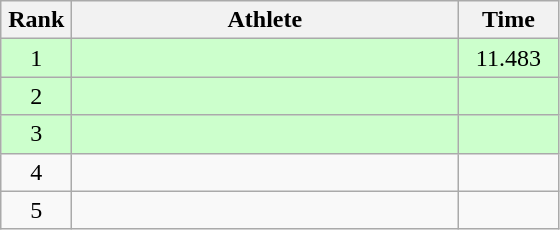<table class=wikitable style="text-align:center">
<tr>
<th width=40>Rank</th>
<th width=250>Athlete</th>
<th width=60>Time</th>
</tr>
<tr bgcolor="ccffcc">
<td>1</td>
<td align=left></td>
<td>11.483</td>
</tr>
<tr bgcolor="ccffcc">
<td>2</td>
<td align=left></td>
<td></td>
</tr>
<tr bgcolor="ccffcc">
<td>3</td>
<td align=left></td>
<td></td>
</tr>
<tr>
<td>4</td>
<td align=left></td>
<td></td>
</tr>
<tr>
<td>5</td>
<td align=left></td>
<td></td>
</tr>
</table>
